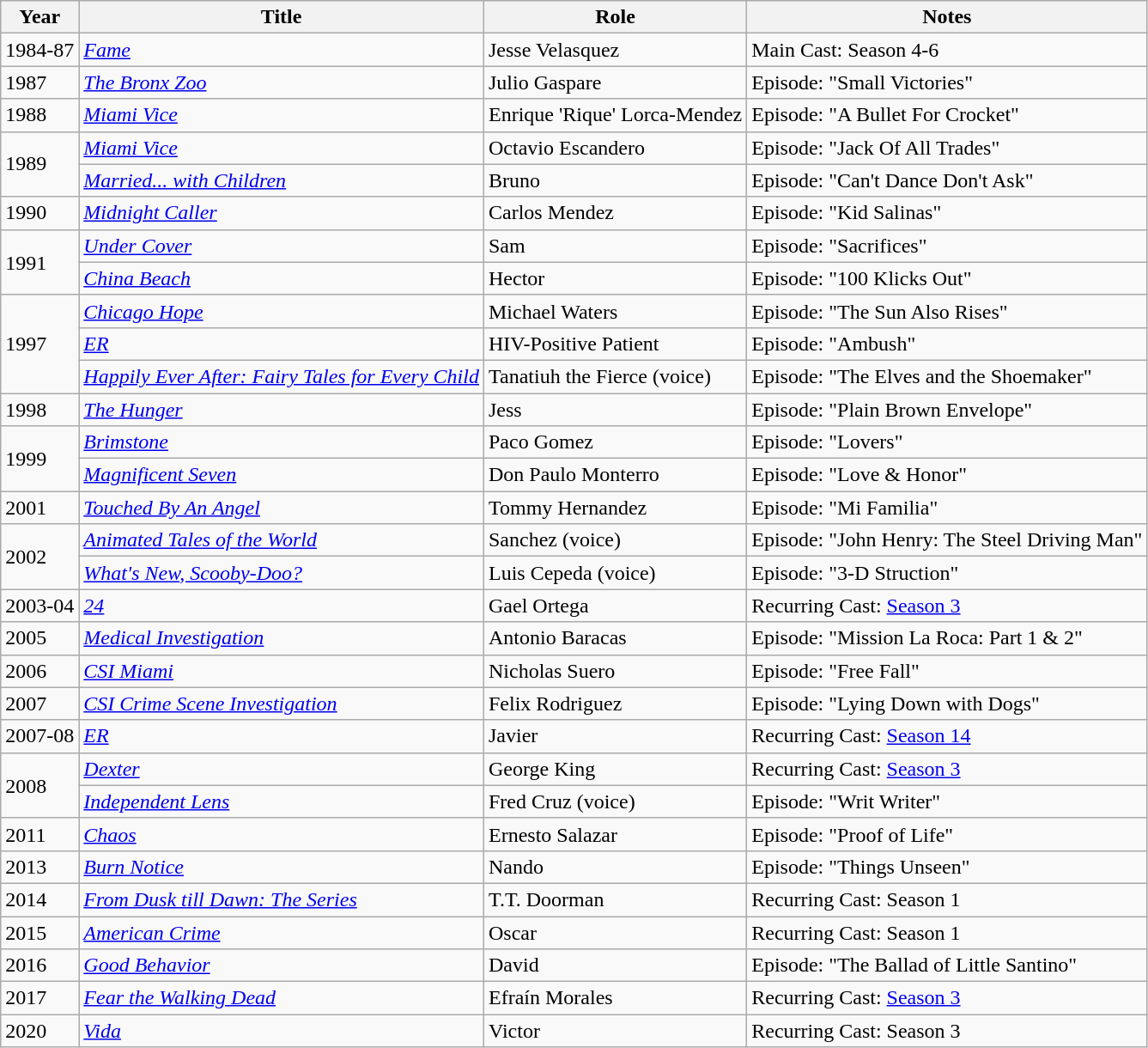<table class="wikitable sortable">
<tr>
<th>Year</th>
<th>Title</th>
<th>Role</th>
<th>Notes</th>
</tr>
<tr>
<td>1984-87</td>
<td><em><a href='#'>Fame</a></em></td>
<td>Jesse Velasquez</td>
<td>Main Cast: Season 4-6</td>
</tr>
<tr>
<td>1987</td>
<td><em><a href='#'>The Bronx Zoo</a></em></td>
<td>Julio Gaspare</td>
<td>Episode: "Small Victories"</td>
</tr>
<tr>
<td>1988</td>
<td><em><a href='#'>Miami Vice</a></em></td>
<td>Enrique 'Rique' Lorca-Mendez</td>
<td>Episode: "A Bullet For Crocket"</td>
</tr>
<tr>
<td rowspan="2">1989</td>
<td><em><a href='#'>Miami Vice</a></em></td>
<td>Octavio Escandero</td>
<td>Episode: "Jack Of All Trades"</td>
</tr>
<tr>
<td><em><a href='#'>Married... with Children</a></em></td>
<td>Bruno</td>
<td>Episode: "Can't Dance Don't Ask"</td>
</tr>
<tr>
<td>1990</td>
<td><em><a href='#'>Midnight Caller</a></em></td>
<td>Carlos Mendez</td>
<td>Episode: "Kid Salinas"</td>
</tr>
<tr>
<td rowspan="2">1991</td>
<td><em><a href='#'>Under Cover</a></em></td>
<td>Sam</td>
<td>Episode: "Sacrifices"</td>
</tr>
<tr>
<td><em><a href='#'>China Beach</a></em></td>
<td>Hector</td>
<td>Episode: "100 Klicks Out"</td>
</tr>
<tr>
<td rowspan="3">1997</td>
<td><em><a href='#'>Chicago Hope</a></em></td>
<td>Michael Waters</td>
<td>Episode: "The Sun Also Rises"</td>
</tr>
<tr>
<td><em><a href='#'>ER</a></em></td>
<td>HIV-Positive Patient</td>
<td>Episode: "Ambush"</td>
</tr>
<tr>
<td><em><a href='#'>Happily Ever After: Fairy Tales for Every Child</a></em></td>
<td>Tanatiuh the Fierce (voice)</td>
<td>Episode: "The Elves and the Shoemaker"</td>
</tr>
<tr>
<td>1998</td>
<td><em><a href='#'>The Hunger</a></em></td>
<td>Jess</td>
<td>Episode: "Plain Brown Envelope"</td>
</tr>
<tr>
<td rowspan="2">1999</td>
<td><em><a href='#'>Brimstone</a></em></td>
<td>Paco Gomez</td>
<td>Episode: "Lovers"</td>
</tr>
<tr>
<td><em><a href='#'>Magnificent Seven</a></em></td>
<td>Don Paulo Monterro</td>
<td>Episode: "Love & Honor"</td>
</tr>
<tr>
<td>2001</td>
<td><em><a href='#'>Touched By An Angel</a></em></td>
<td>Tommy Hernandez</td>
<td>Episode: "Mi Familia"</td>
</tr>
<tr>
<td rowspan="2">2002</td>
<td><em><a href='#'>Animated Tales of the World</a></em></td>
<td>Sanchez (voice)</td>
<td>Episode: "John Henry: The Steel Driving Man"</td>
</tr>
<tr>
<td><em><a href='#'>What's New, Scooby-Doo?</a></em></td>
<td>Luis Cepeda (voice)</td>
<td>Episode: "3-D Struction"</td>
</tr>
<tr>
<td>2003-04</td>
<td><em><a href='#'>24</a></em></td>
<td>Gael Ortega</td>
<td>Recurring Cast: <a href='#'>Season 3</a></td>
</tr>
<tr>
<td>2005</td>
<td><em><a href='#'>Medical Investigation</a></em></td>
<td>Antonio Baracas</td>
<td>Episode: "Mission La Roca: Part 1 & 2"</td>
</tr>
<tr>
<td>2006</td>
<td><em><a href='#'>CSI Miami</a></em></td>
<td>Nicholas Suero</td>
<td>Episode: "Free Fall"</td>
</tr>
<tr>
<td>2007</td>
<td><em><a href='#'>CSI Crime Scene Investigation</a></em></td>
<td>Felix Rodriguez</td>
<td>Episode: "Lying Down with Dogs"</td>
</tr>
<tr>
<td>2007-08</td>
<td><em><a href='#'>ER</a></em></td>
<td>Javier</td>
<td>Recurring Cast: <a href='#'>Season 14</a></td>
</tr>
<tr>
<td rowspan="2">2008</td>
<td><em><a href='#'>Dexter</a></em></td>
<td>George King</td>
<td>Recurring Cast: <a href='#'>Season 3</a></td>
</tr>
<tr>
<td><em><a href='#'>Independent Lens</a></em></td>
<td>Fred Cruz (voice)</td>
<td>Episode: "Writ Writer"</td>
</tr>
<tr>
<td>2011</td>
<td><em><a href='#'>Chaos</a></em></td>
<td>Ernesto Salazar</td>
<td>Episode: "Proof of Life"</td>
</tr>
<tr>
<td>2013</td>
<td><em><a href='#'>Burn Notice</a></em></td>
<td>Nando</td>
<td>Episode: "Things Unseen"</td>
</tr>
<tr>
<td>2014</td>
<td><em><a href='#'>From Dusk till Dawn: The Series</a></em></td>
<td>T.T. Doorman</td>
<td>Recurring Cast: Season 1</td>
</tr>
<tr>
<td>2015</td>
<td><em><a href='#'>American Crime</a></em></td>
<td>Oscar</td>
<td>Recurring Cast: Season 1</td>
</tr>
<tr>
<td>2016</td>
<td><em><a href='#'>Good Behavior</a></em></td>
<td>David</td>
<td>Episode: "The Ballad of Little Santino"</td>
</tr>
<tr>
<td>2017</td>
<td><em><a href='#'>Fear the Walking Dead</a></em></td>
<td>Efraín Morales</td>
<td>Recurring Cast: <a href='#'>Season 3</a></td>
</tr>
<tr>
<td>2020</td>
<td><em><a href='#'>Vida</a></em></td>
<td>Victor</td>
<td>Recurring Cast: Season 3</td>
</tr>
</table>
